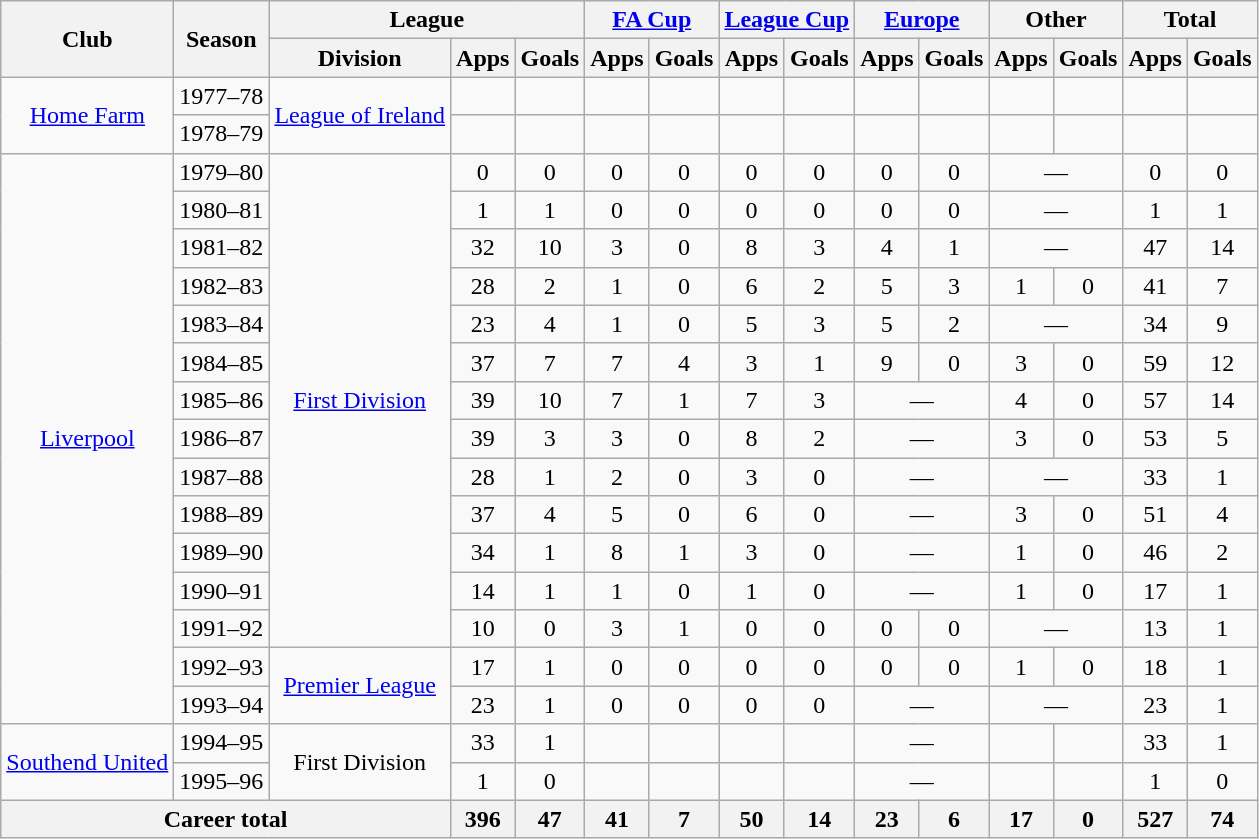<table class="wikitable" style="text-align:center">
<tr>
<th rowspan="2">Club</th>
<th rowspan="2">Season</th>
<th colspan="3">League</th>
<th colspan="2"><a href='#'>FA Cup</a></th>
<th colspan="2"><a href='#'>League Cup</a></th>
<th colspan="2"><a href='#'>Europe</a></th>
<th colspan="2">Other</th>
<th colspan="2">Total</th>
</tr>
<tr>
<th>Division</th>
<th>Apps</th>
<th>Goals</th>
<th>Apps</th>
<th>Goals</th>
<th>Apps</th>
<th>Goals</th>
<th>Apps</th>
<th>Goals</th>
<th>Apps</th>
<th>Goals</th>
<th>Apps</th>
<th>Goals</th>
</tr>
<tr>
<td rowspan="2"><a href='#'>Home Farm</a></td>
<td>1977–78</td>
<td rowspan="2"><a href='#'>League of Ireland</a></td>
<td></td>
<td></td>
<td></td>
<td></td>
<td></td>
<td></td>
<td></td>
<td></td>
<td></td>
<td></td>
<td></td>
<td></td>
</tr>
<tr>
<td>1978–79</td>
<td></td>
<td></td>
<td></td>
<td></td>
<td></td>
<td></td>
<td></td>
<td></td>
<td></td>
<td></td>
<td></td>
<td></td>
</tr>
<tr>
<td rowspan="15"><a href='#'>Liverpool</a></td>
<td>1979–80</td>
<td rowspan="13"><a href='#'>First Division</a></td>
<td>0</td>
<td>0</td>
<td>0</td>
<td>0</td>
<td>0</td>
<td>0</td>
<td>0</td>
<td>0</td>
<td colspan="2">—</td>
<td>0</td>
<td>0</td>
</tr>
<tr>
<td>1980–81</td>
<td>1</td>
<td>1</td>
<td>0</td>
<td>0</td>
<td>0</td>
<td>0</td>
<td>0</td>
<td>0</td>
<td colspan="2">—</td>
<td>1</td>
<td>1</td>
</tr>
<tr>
<td>1981–82</td>
<td>32</td>
<td>10</td>
<td>3</td>
<td>0</td>
<td>8</td>
<td>3</td>
<td>4</td>
<td>1</td>
<td colspan="2">—</td>
<td>47</td>
<td>14</td>
</tr>
<tr>
<td>1982–83</td>
<td>28</td>
<td>2</td>
<td>1</td>
<td>0</td>
<td>6</td>
<td>2</td>
<td>5</td>
<td>3</td>
<td>1</td>
<td>0</td>
<td>41</td>
<td>7</td>
</tr>
<tr>
<td>1983–84</td>
<td>23</td>
<td>4</td>
<td>1</td>
<td>0</td>
<td>5</td>
<td>3</td>
<td>5</td>
<td>2</td>
<td colspan="2">—</td>
<td>34</td>
<td>9</td>
</tr>
<tr>
<td>1984–85</td>
<td>37</td>
<td>7</td>
<td>7</td>
<td>4</td>
<td>3</td>
<td>1</td>
<td>9</td>
<td>0</td>
<td>3</td>
<td>0</td>
<td>59</td>
<td>12</td>
</tr>
<tr>
<td>1985–86</td>
<td>39</td>
<td>10</td>
<td>7</td>
<td>1</td>
<td>7</td>
<td>3</td>
<td colspan="2">—</td>
<td>4</td>
<td>0</td>
<td>57</td>
<td>14</td>
</tr>
<tr>
<td>1986–87</td>
<td>39</td>
<td>3</td>
<td>3</td>
<td>0</td>
<td>8</td>
<td>2</td>
<td colspan="2">—</td>
<td>3</td>
<td>0</td>
<td>53</td>
<td>5</td>
</tr>
<tr>
<td>1987–88</td>
<td>28</td>
<td>1</td>
<td>2</td>
<td>0</td>
<td>3</td>
<td>0</td>
<td colspan="2">—</td>
<td colspan="2">—</td>
<td>33</td>
<td>1</td>
</tr>
<tr>
<td>1988–89</td>
<td>37</td>
<td>4</td>
<td>5</td>
<td>0</td>
<td>6</td>
<td>0</td>
<td colspan="2">—</td>
<td>3</td>
<td>0</td>
<td>51</td>
<td>4</td>
</tr>
<tr>
<td>1989–90</td>
<td>34</td>
<td>1</td>
<td>8</td>
<td>1</td>
<td>3</td>
<td>0</td>
<td colspan="2">—</td>
<td>1</td>
<td>0</td>
<td>46</td>
<td>2</td>
</tr>
<tr>
<td>1990–91</td>
<td>14</td>
<td>1</td>
<td>1</td>
<td>0</td>
<td>1</td>
<td>0</td>
<td colspan="2">—</td>
<td>1</td>
<td>0</td>
<td>17</td>
<td>1</td>
</tr>
<tr>
<td>1991–92</td>
<td>10</td>
<td>0</td>
<td>3</td>
<td>1</td>
<td>0</td>
<td>0</td>
<td>0</td>
<td>0</td>
<td colspan="2">—</td>
<td>13</td>
<td>1</td>
</tr>
<tr>
<td>1992–93</td>
<td rowspan="2"><a href='#'>Premier League</a></td>
<td>17</td>
<td>1</td>
<td>0</td>
<td>0</td>
<td>0</td>
<td>0</td>
<td>0</td>
<td>0</td>
<td>1</td>
<td>0</td>
<td>18</td>
<td>1</td>
</tr>
<tr>
<td>1993–94</td>
<td>23</td>
<td>1</td>
<td>0</td>
<td>0</td>
<td>0</td>
<td>0</td>
<td colspan="2">—</td>
<td colspan="2">—</td>
<td>23</td>
<td>1</td>
</tr>
<tr>
<td rowspan="2"><a href='#'>Southend United</a></td>
<td>1994–95</td>
<td rowspan="2">First Division</td>
<td>33</td>
<td>1</td>
<td></td>
<td></td>
<td></td>
<td></td>
<td colspan="2">—</td>
<td></td>
<td></td>
<td>33</td>
<td>1</td>
</tr>
<tr>
<td>1995–96</td>
<td>1</td>
<td>0</td>
<td></td>
<td></td>
<td></td>
<td></td>
<td colspan="2">—</td>
<td></td>
<td></td>
<td>1</td>
<td>0</td>
</tr>
<tr>
<th colspan="3">Career total</th>
<th>396</th>
<th>47</th>
<th>41</th>
<th>7</th>
<th>50</th>
<th>14</th>
<th>23</th>
<th>6</th>
<th>17</th>
<th>0</th>
<th>527</th>
<th>74</th>
</tr>
</table>
